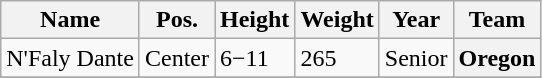<table class="wikitable sortable" border="1">
<tr>
<th>Name</th>
<th>Pos.</th>
<th>Height</th>
<th>Weight</th>
<th>Year</th>
<th>Team</th>
</tr>
<tr>
<td>N'Faly Dante</td>
<td>Center</td>
<td>6−11</td>
<td>265</td>
<td>Senior</td>
<th style=>Oregon</th>
</tr>
<tr>
</tr>
</table>
